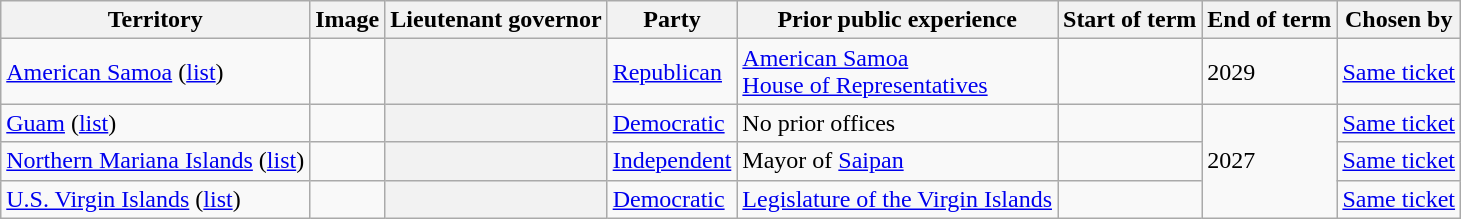<table class="sortable wikitable">
<tr>
<th scope="col">Territory</th>
<th scope="col" class=unsortable>Image</th>
<th scope="col">Lieutenant governor</th>
<th scope="col">Party</th>
<th scope="col">Prior public experience</th>
<th scope="col">Start of term</th>
<th scope="col">End of term</th>
<th scope="col">Chosen by</th>
</tr>
<tr>
<td><a href='#'>American Samoa</a> (<a href='#'>list</a>)</td>
<td></td>
<th scope="row"></th>
<td><a href='#'>Republican</a></td>
<td><a href='#'>American Samoa<br>House of Representatives</a></td>
<td></td>
<td>2029</td>
<td><a href='#'>Same ticket</a></td>
</tr>
<tr>
<td><a href='#'>Guam</a> (<a href='#'>list</a>)</td>
<td></td>
<th scope="row"></th>
<td><a href='#'>Democratic</a></td>
<td>No prior offices</td>
<td></td>
<td rowspan="3">2027</td>
<td><a href='#'>Same ticket</a></td>
</tr>
<tr>
<td><a href='#'>Northern Mariana Islands</a> (<a href='#'>list</a>)</td>
<td></td>
<th scope="row"></th>
<td><a href='#'>Independent</a></td>
<td>Mayor of <a href='#'>Saipan</a></td>
<td></td>
<td><a href='#'>Same ticket</a></td>
</tr>
<tr>
<td><a href='#'>U.S. Virgin Islands</a> (<a href='#'>list</a>)</td>
<td></td>
<th scope="row"></th>
<td><a href='#'>Democratic</a></td>
<td><a href='#'>Legislature of the Virgin Islands</a></td>
<td></td>
<td><a href='#'>Same ticket</a></td>
</tr>
</table>
